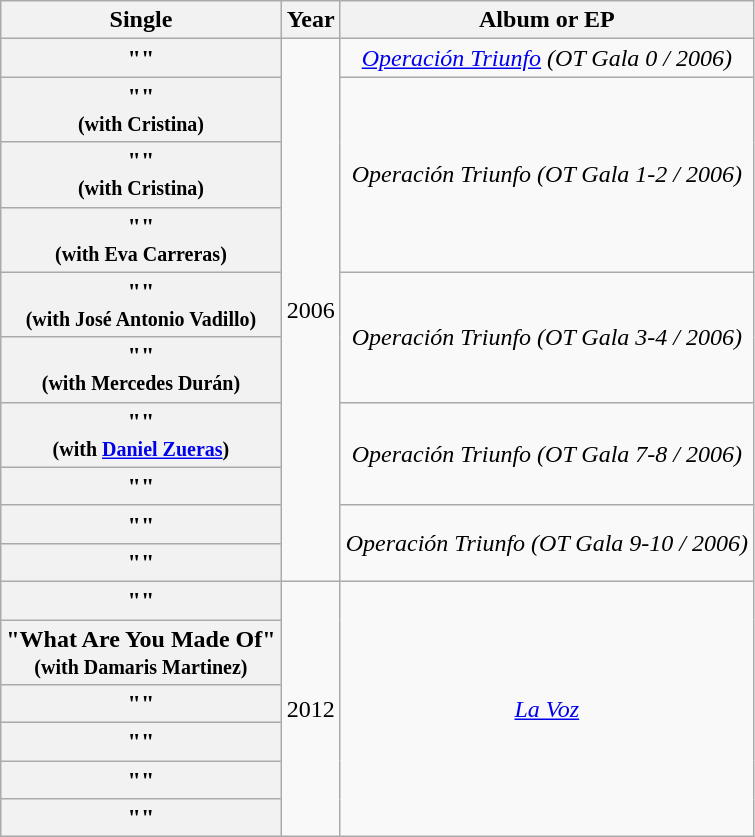<table class="wikitable plainrowheaders" style="text-align:center;">
<tr>
<th scope="col">Single</th>
<th scope="col">Year</th>
<th scope="col">Album or EP</th>
</tr>
<tr>
<th scope="row">""</th>
<td rowspan="10">2006</td>
<td><em><a href='#'>Operación Triunfo</a> (OT Gala 0 / 2006)</em></td>
</tr>
<tr>
<th scope="row">""<br><small>(with Cristina)</small></th>
<td rowspan="3"><em>Operación Triunfo (OT Gala 1-2 / 2006)</em></td>
</tr>
<tr>
<th scope="row">""<br><small>(with Cristina)</small></th>
</tr>
<tr>
<th scope="row">""<br><small>(with Eva Carreras)</small></th>
</tr>
<tr>
<th scope="row">""<br><small>(with José Antonio Vadillo)</small></th>
<td rowspan="2"><em>Operación Triunfo (OT Gala 3-4 / 2006)</em></td>
</tr>
<tr>
<th scope="row">""<br><small>(with Mercedes Durán)</small></th>
</tr>
<tr>
<th scope="row">""<br><small>(with <a href='#'>Daniel Zueras</a>)</small></th>
<td rowspan="2"><em>Operación Triunfo (OT Gala 7-8 / 2006)</em></td>
</tr>
<tr>
<th scope="row">""</th>
</tr>
<tr>
<th scope="row">""</th>
<td rowspan="2"><em>Operación Triunfo (OT Gala 9-10 / 2006)</em></td>
</tr>
<tr>
<th scope="row">""</th>
</tr>
<tr>
<th scope="row">""</th>
<td rowspan="6">2012</td>
<td rowspan="6"><em><a href='#'>La Voz</a></em></td>
</tr>
<tr>
<th scope="row">"What Are You Made Of"<br><small>(with Damaris Martinez)</small></th>
</tr>
<tr>
<th scope="row">""</th>
</tr>
<tr>
<th scope="row">""</th>
</tr>
<tr>
<th scope="row">""</th>
</tr>
<tr>
<th scope="row">""</th>
</tr>
</table>
